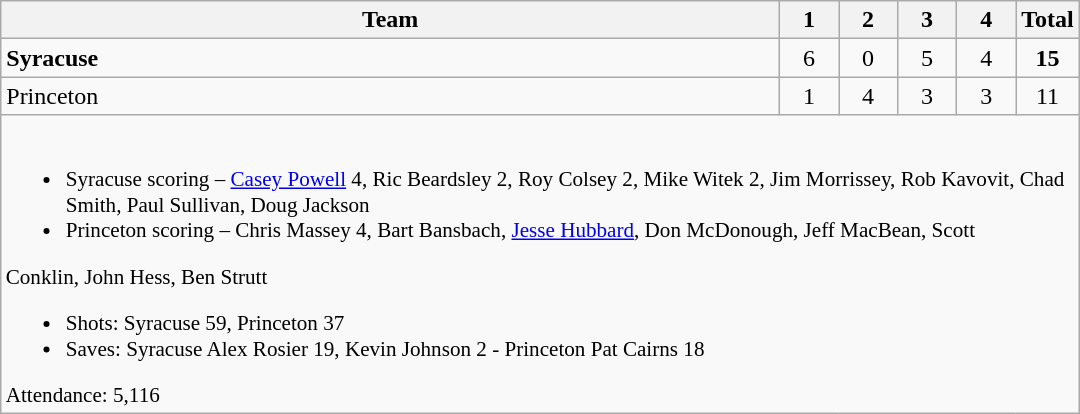<table class="wikitable" style="text-align:center; max-width:45em">
<tr>
<th>Team</th>
<th style="width:2em">1</th>
<th style="width:2em">2</th>
<th style="width:2em">3</th>
<th style="width:2em">4</th>
<th style="width:2em">Total</th>
</tr>
<tr>
<td style="text-align:left"><strong>Syracuse</strong></td>
<td>6</td>
<td>0</td>
<td>5</td>
<td>4</td>
<td><strong>15</strong></td>
</tr>
<tr>
<td style="text-align:left">Princeton</td>
<td>1</td>
<td>4</td>
<td>3</td>
<td>3</td>
<td>11</td>
</tr>
<tr>
<td colspan=6 style="text-align:left; font-size:88%;"><br><ul><li>Syracuse scoring – <a href='#'>Casey Powell</a> 4, Ric Beardsley 2, Roy Colsey 2, Mike Witek 2, Jim Morrissey, Rob Kavovit, Chad Smith, Paul Sullivan, Doug Jackson</li><li>Princeton scoring – Chris Massey 4, Bart Bansbach, <a href='#'>Jesse Hubbard</a>, Don McDonough, Jeff MacBean, Scott</li></ul>Conklin, John Hess, Ben Strutt<ul><li>Shots: Syracuse 59, Princeton 37</li><li>Saves: Syracuse Alex Rosier 19, Kevin Johnson 2 - Princeton Pat Cairns 18</li></ul>Attendance: 5,116
</td>
</tr>
</table>
